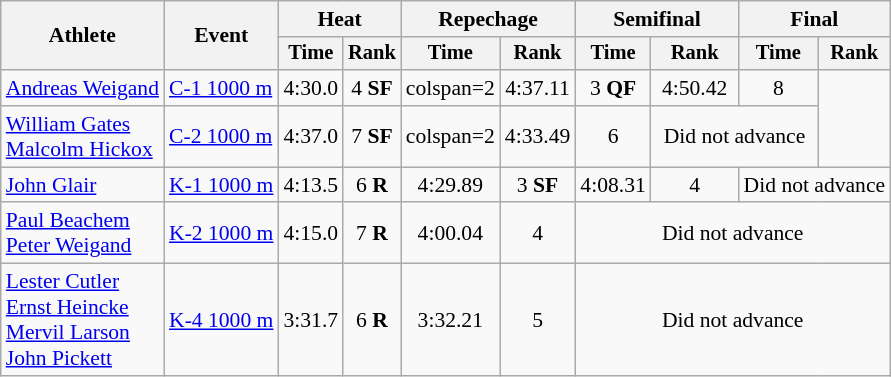<table class=wikitable style=font-size:90%;text-align:center>
<tr>
<th rowspan=2>Athlete</th>
<th rowspan=2>Event</th>
<th colspan=2>Heat</th>
<th colspan=2>Repechage</th>
<th colspan=2>Semifinal</th>
<th colspan=2>Final</th>
</tr>
<tr style=font-size:95%>
<th>Time</th>
<th>Rank</th>
<th>Time</th>
<th>Rank</th>
<th>Time</th>
<th>Rank</th>
<th>Time</th>
<th>Rank</th>
</tr>
<tr>
<td align=left><a href='#'>Andreas Weigand</a></td>
<td align=left><a href='#'>C-1 1000 m</a></td>
<td>4:30.0</td>
<td>4 <strong>SF</strong></td>
<td>colspan=2 </td>
<td>4:37.11</td>
<td>3 <strong>QF</strong></td>
<td>4:50.42</td>
<td>8</td>
</tr>
<tr>
<td align=left><a href='#'>William Gates</a><br><a href='#'>Malcolm Hickox</a></td>
<td align=left><a href='#'>C-2 1000 m</a></td>
<td>4:37.0</td>
<td>7 <strong>SF</strong></td>
<td>colspan=2 </td>
<td>4:33.49</td>
<td>6</td>
<td colspan=2>Did not advance</td>
</tr>
<tr>
<td align=left><a href='#'>John Glair</a></td>
<td align=left><a href='#'>K-1 1000 m</a></td>
<td>4:13.5</td>
<td>6 <strong>R</strong></td>
<td>4:29.89</td>
<td>3 <strong>SF</strong></td>
<td>4:08.31</td>
<td>4</td>
<td colspan=2>Did not advance</td>
</tr>
<tr>
<td align=left><a href='#'>Paul Beachem</a><br><a href='#'>Peter Weigand</a></td>
<td align=left><a href='#'>K-2 1000 m</a></td>
<td>4:15.0</td>
<td>7 <strong>R</strong></td>
<td>4:00.04</td>
<td>4</td>
<td colspan=4>Did not advance</td>
</tr>
<tr>
<td align=left><a href='#'>Lester Cutler</a><br><a href='#'>Ernst Heincke</a><br><a href='#'>Mervil Larson</a><br><a href='#'>John Pickett</a></td>
<td align=left><a href='#'>K-4 1000 m</a></td>
<td>3:31.7</td>
<td>6 <strong>R</strong></td>
<td>3:32.21</td>
<td>5</td>
<td colspan=4>Did not advance</td>
</tr>
</table>
